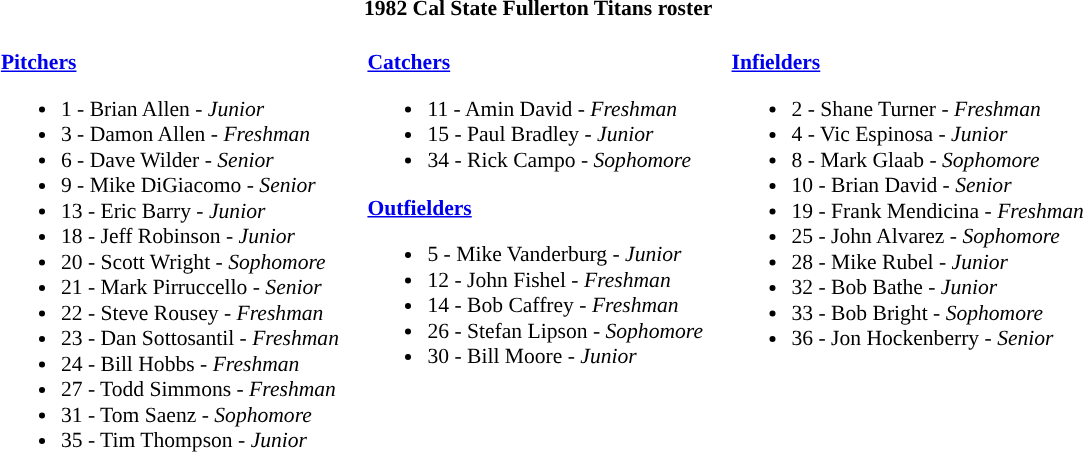<table class="toccolours" style="border-collapse:collapse; font-size:90%;">
<tr>
<th colspan=9>1982 Cal State Fullerton Titans roster</th>
</tr>
<tr>
<td width="03"> </td>
<td valign="top"><br><strong><a href='#'>Pitchers</a></strong><ul><li>1 - Brian Allen - <em>Junior</em></li><li>3 - Damon Allen - <em>Freshman</em></li><li>6 - Dave Wilder - <em>Senior</em></li><li>9 - Mike DiGiacomo - <em>Senior</em></li><li>13 - Eric Barry - <em>Junior</em></li><li>18 - Jeff Robinson - <em>Junior</em></li><li>20 - Scott Wright - <em>Sophomore</em></li><li>21 - Mark Pirruccello - <em>Senior</em></li><li>22 - Steve Rousey - <em>Freshman</em></li><li>23 - Dan Sottosantil - <em>Freshman</em></li><li>24 - Bill Hobbs - <em>Freshman</em></li><li>27 - Todd Simmons - <em>Freshman</em></li><li>31 - Tom Saenz - <em>Sophomore</em></li><li>35 - Tim Thompson - <em>Junior</em></li></ul></td>
<td width="15"> </td>
<td valign="top"><br><strong><a href='#'>Catchers</a></strong><ul><li>11 - Amin David - <em>Freshman</em></li><li>15 - Paul Bradley - <em>Junior</em></li><li>34 - Rick Campo - <em>Sophomore</em></li></ul><strong><a href='#'>Outfielders</a></strong><ul><li>5 - Mike Vanderburg - <em>Junior</em></li><li>12 - John Fishel - <em>Freshman</em></li><li>14 - Bob Caffrey - <em>Freshman</em></li><li>26 - Stefan Lipson - <em>Sophomore</em></li><li>30 - Bill Moore - <em>Junior</em></li></ul></td>
<td width="15"> </td>
<td valign="top"><br><strong><a href='#'>Infielders</a></strong><ul><li>2 - Shane Turner - <em>Freshman</em></li><li>4 - Vic Espinosa - <em>Junior</em></li><li>8 - Mark Glaab - <em>Sophomore</em></li><li>10 - Brian David - <em>Senior</em></li><li>19 - Frank Mendicina - <em>Freshman</em></li><li>25 - John Alvarez - <em>Sophomore</em></li><li>28 - Mike Rubel - <em>Junior</em></li><li>32 - Bob Bathe - <em>Junior</em></li><li>33 - Bob Bright - <em>Sophomore</em></li><li>36 - Jon Hockenberry - <em>Senior</em></li></ul></td>
</tr>
</table>
